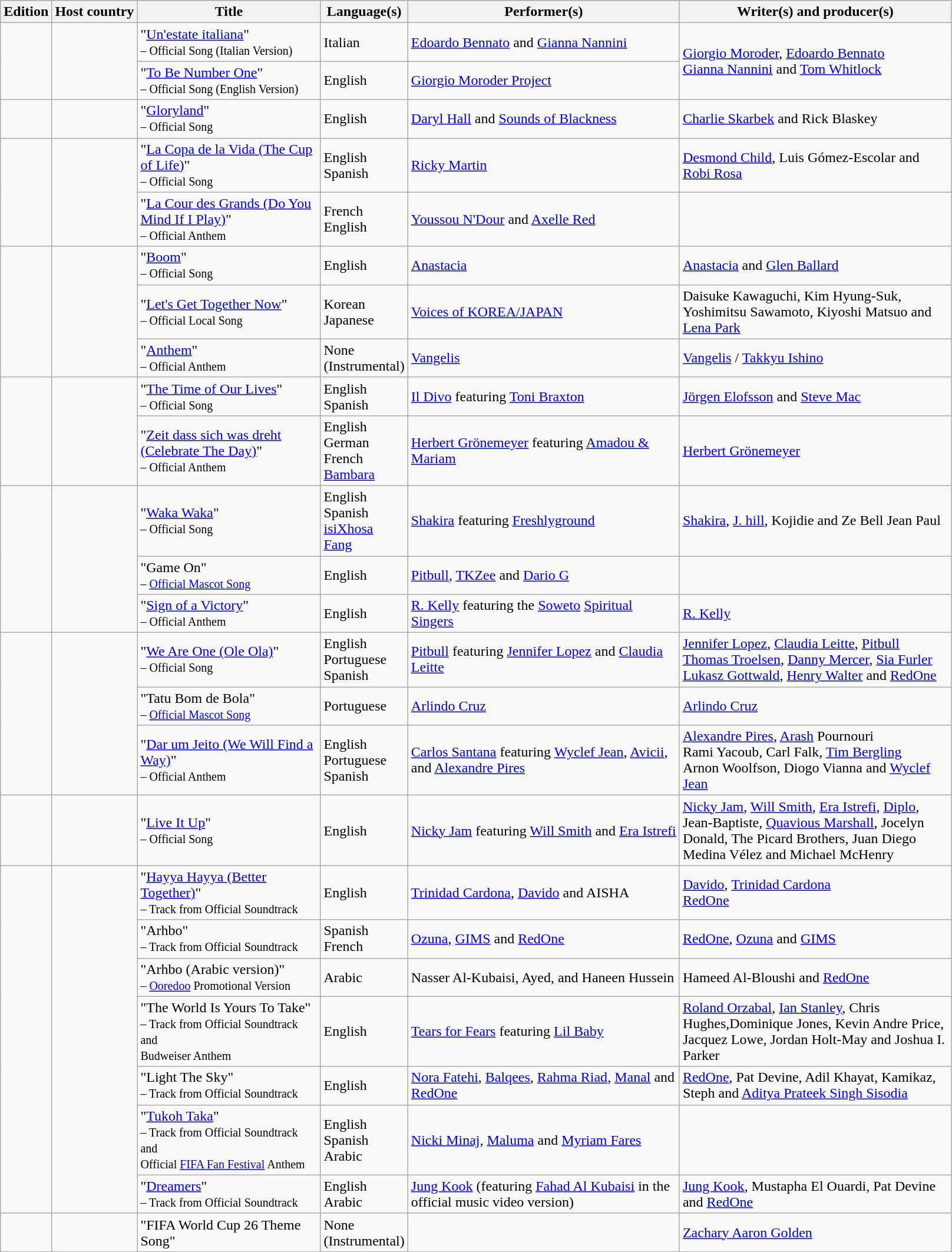<table class="wikitable sortable">
<tr>
<th>Edition</th>
<th>Host country</th>
<th width=200>Title</th>
<th>Language(s)</th>
<th width=300>Performer(s)</th>
<th width=300>Writer(s) and producer(s)</th>
</tr>
<tr>
<td rowspan="2"></td>
<td rowspan="2"></td>
<td>"<a href='#'>Un'estate italiana</a>"<br><small>– Official Song (Italian Version)</small></td>
<td>Italian</td>
<td><a href='#'>Edoardo Bennato</a> and <a href='#'>Gianna Nannini</a></td>
<td rowspan="2"><a href='#'>Giorgio Moroder</a>, <a href='#'>Edoardo Bennato</a><br><a href='#'>Gianna Nannini</a> and <a href='#'>Tom Whitlock</a></td>
</tr>
<tr>
<td>"<a href='#'>To Be Number One</a>"<br><small>– Official Song (English Version)</small></td>
<td>English</td>
<td><a href='#'>Giorgio Moroder Project</a></td>
</tr>
<tr>
<td></td>
<td></td>
<td>"<a href='#'>Gloryland</a>"<br><small>– Official Song</small></td>
<td>English</td>
<td><a href='#'>Daryl Hall</a> and <a href='#'>Sounds of Blackness</a></td>
<td><a href='#'>Charlie Skarbek</a> and Rick Blaskey</td>
</tr>
<tr>
<td rowspan="2"></td>
<td rowspan="2"></td>
<td>"<a href='#'>La Copa de la Vida (The Cup of Life)</a>"<br><small>– Official Song</small></td>
<td>English<br>Spanish</td>
<td><a href='#'>Ricky Martin</a></td>
<td><a href='#'>Desmond Child</a>, Luis Gómez-Escolar and <a href='#'>Robi Rosa</a></td>
</tr>
<tr>
<td>"<a href='#'>La Cour des Grands (Do You Mind If I Play)</a>"<br><small>– Official Anthem</small></td>
<td>French<br>English</td>
<td><a href='#'>Youssou N'Dour</a> and <a href='#'>Axelle Red</a></td>
<td></td>
</tr>
<tr>
<td rowspan="3"></td>
<td rowspan="3"> <br> </td>
<td>"<a href='#'>Boom</a>"<br><small>– Official Song</small></td>
<td>English</td>
<td><a href='#'>Anastacia</a></td>
<td><a href='#'>Anastacia</a> and <a href='#'>Glen Ballard</a></td>
</tr>
<tr>
<td>"<a href='#'>Let's Get Together Now</a>"<br><small>– Official Local Song</small></td>
<td>Korean<br>Japanese</td>
<td><a href='#'>Voices of KOREA/JAPAN</a></td>
<td>Daisuke Kawaguchi, Kim Hyung-Suk, Yoshimitsu Sawamoto, Kiyoshi Matsuo and <a href='#'>Lena Park</a></td>
</tr>
<tr>
<td>"<a href='#'>Anthem</a>"<br><small>– Official Anthem</small></td>
<td>None<br>(Instrumental)</td>
<td><a href='#'>Vangelis</a></td>
<td><a href='#'>Vangelis</a> / <a href='#'>Takkyu Ishino</a></td>
</tr>
<tr>
<td rowspan="2"></td>
<td rowspan="2"></td>
<td>"<a href='#'>The Time of Our Lives</a>"<br><small>– Official Song</small></td>
<td>English<br>Spanish</td>
<td><a href='#'>Il Divo</a> featuring <a href='#'>Toni Braxton</a></td>
<td><a href='#'>Jörgen Elofsson</a> and <a href='#'>Steve Mac</a></td>
</tr>
<tr>
<td>"<a href='#'>Zeit dass sich was dreht (Celebrate The Day)</a>"<br><small>– Official Anthem</small></td>
<td>English<br>German<br>French<br><a href='#'>Bambara</a></td>
<td><a href='#'>Herbert Grönemeyer</a> featuring <a href='#'>Amadou & Mariam</a></td>
<td><a href='#'>Herbert Grönemeyer</a></td>
</tr>
<tr>
<td rowspan="3"></td>
<td rowspan="3"></td>
<td>"<a href='#'>Waka Waka</a>"<br><small>– Official Song</small></td>
<td>English<br>Spanish<br><a href='#'>isiXhosa</a><br><a href='#'>Fang</a></td>
<td><a href='#'>Shakira</a> featuring <a href='#'>Freshlyground</a></td>
<td><a href='#'>Shakira</a>, <a href='#'>J. hill</a>, Kojidie and Ze Bell Jean Paul</td>
</tr>
<tr>
<td>"Game On"<br><small>– <a href='#'>Official Mascot Song</a></small></td>
<td>English</td>
<td><a href='#'>Pitbull</a>, <a href='#'>TKZee</a> and <a href='#'>Dario G</a></td>
<td></td>
</tr>
<tr>
<td>"<a href='#'>Sign of a Victory</a>"<br><small>– Official Anthem</small></td>
<td>English</td>
<td><a href='#'>R. Kelly</a> featuring the <a href='#'>Soweto</a> <a href='#'>Spiritual Singers</a></td>
<td><a href='#'>R. Kelly</a></td>
</tr>
<tr>
<td rowspan="3"></td>
<td rowspan="3"></td>
<td>"<a href='#'>We Are One (Ole Ola)</a>"<br><small>– Official Song</small></td>
<td>English<br>Portuguese<br>Spanish</td>
<td><a href='#'>Pitbull</a> featuring <a href='#'>Jennifer Lopez</a> and <a href='#'>Claudia Leitte</a></td>
<td><a href='#'>Jennifer Lopez</a>, <a href='#'>Claudia Leitte</a>, <a href='#'>Pitbull</a><br><a href='#'>Thomas Troelsen</a>, <a href='#'>Danny Mercer</a>, <a href='#'>Sia Furler</a><br><a href='#'>Lukasz Gottwald</a>, <a href='#'>Henry Walter</a> and <a href='#'>RedOne</a></td>
</tr>
<tr>
<td>"Tatu Bom de Bola"<br><small>– <a href='#'>Official Mascot Song</a></small></td>
<td>Portuguese</td>
<td><a href='#'>Arlindo Cruz</a></td>
<td><a href='#'>Arlindo Cruz</a></td>
</tr>
<tr>
<td>"<a href='#'>Dar um Jeito (We Will Find a Way)</a>"<br><small>– Official Anthem</small></td>
<td>English<br>Portuguese<br>Spanish</td>
<td><a href='#'>Carlos Santana</a> featuring <a href='#'>Wyclef Jean</a>, <a href='#'>Avicii</a>, and <a href='#'>Alexandre Pires</a></td>
<td><a href='#'>Alexandre Pires</a>, <a href='#'>Arash</a> Pournouri<br>Rami Yacoub, Carl Falk, <a href='#'>Tim Bergling</a><br>Arnon Woolfson, Diogo Vianna and <a href='#'>Wyclef Jean</a></td>
</tr>
<tr>
<td></td>
<td></td>
<td>"<a href='#'>Live It Up</a>"<br><small>– Official Song</small></td>
<td>English</td>
<td><a href='#'>Nicky Jam</a> featuring <a href='#'>Will Smith</a> and <a href='#'>Era Istrefi</a></td>
<td><a href='#'>Nicky Jam</a>, <a href='#'>Will Smith</a>, <a href='#'>Era Istrefi</a>, <a href='#'>Diplo</a>, Jean-Baptiste, <a href='#'>Quavious Marshall</a>, Jocelyn Donald, The Picard Brothers, Juan Diego Medina Vélez and Michael McHenry</td>
</tr>
<tr>
<td rowspan="7"></td>
<td rowspan="7"></td>
<td>"<a href='#'>Hayya Hayya (Better Together)</a>"<br><small>– Track from Official Soundtrack</small></td>
<td>English</td>
<td><a href='#'>Trinidad Cardona</a>, <a href='#'>Davido</a> and AISHA</td>
<td><a href='#'>Davido</a>, <a href='#'>Trinidad Cardona</a><br><a href='#'>RedOne</a></td>
</tr>
<tr>
<td>"Arhbo"<br><small>– Track from Official Soundtrack</small></td>
<td>Spanish<br>French</td>
<td><a href='#'>Ozuna</a>, <a href='#'>GIMS</a> and <a href='#'>RedOne</a></td>
<td><a href='#'>RedOne</a>, <a href='#'>Ozuna</a> and <a href='#'>GIMS</a></td>
</tr>
<tr>
<td>"Arhbo (Arabic version)"<br><small>– <a href='#'>Ooredoo</a> Promotional Version</small></td>
<td>Arabic</td>
<td>Nasser Al-Kubaisi, Ayed, and Haneen Hussein</td>
<td>Hameed Al-Bloushi and <a href='#'>RedOne</a></td>
</tr>
<tr>
<td>"The World Is Yours To Take"<br><small>– Track from Official Soundtrack and<br>Budweiser Anthem</small></td>
<td>English</td>
<td><a href='#'>Tears for Fears</a> featuring <a href='#'>Lil Baby</a></td>
<td><a href='#'>Roland Orzabal</a>, <a href='#'>Ian Stanley</a>, Chris Hughes,Dominique Jones, Kevin Andre Price, Jacquez Lowe, Jordan Holt-May and Joshua I. Parker</td>
</tr>
<tr>
<td>"Light The Sky"<br><small>– Track from Official Soundtrack</small></td>
<td>English</td>
<td><a href='#'>Nora Fatehi</a>, <a href='#'>Balqees</a>, <a href='#'>Rahma Riad</a>, <a href='#'>Manal</a> and <a href='#'>RedOne</a></td>
<td><a href='#'>RedOne</a>, Pat Devine, Adil Khayat, Kamikaz, Steph and <a href='#'>Aditya Prateek Singh Sisodia</a></td>
</tr>
<tr>
<td>"<a href='#'>Tukoh Taka</a>"<br><small>– Track from Official Soundtrack and<br>Official <a href='#'>FIFA Fan Festival</a> Anthem</small></td>
<td>English<br>Spanish<br>Arabic</td>
<td><a href='#'>Nicki Minaj</a>, <a href='#'>Maluma</a> and <a href='#'>Myriam Fares</a></td>
<td></td>
</tr>
<tr>
<td>"<a href='#'>Dreamers</a>"<br><small>– Track from Official Soundtrack</small></td>
<td>English<br>Arabic</td>
<td><a href='#'>Jung Kook</a> (featuring <a href='#'>Fahad Al Kubaisi</a> in the official music video version)</td>
<td><a href='#'>Jung Kook</a>, Mustapha El Ouardi, Pat Devine and <a href='#'>RedOne</a></td>
</tr>
<tr>
<td></td>
<td><br><br></td>
<td>"FIFA World Cup 26 Theme Song"</td>
<td>None<br>(Instrumental)</td>
<td></td>
<td><a href='#'>Zachary Aaron Golden</a></td>
</tr>
</table>
